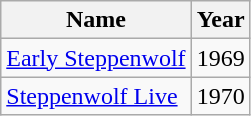<table class="wikitable">
<tr>
<th>Name</th>
<th>Year</th>
</tr>
<tr>
<td><a href='#'>Early Steppenwolf</a></td>
<td>1969</td>
</tr>
<tr>
<td><a href='#'>Steppenwolf Live</a></td>
<td>1970</td>
</tr>
</table>
